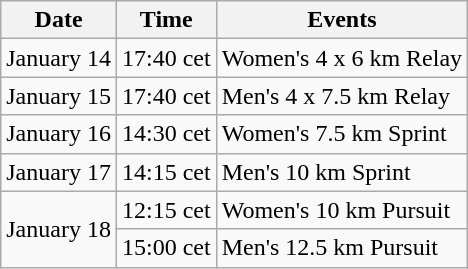<table class="wikitable" border="1">
<tr>
<th>Date</th>
<th>Time</th>
<th>Events</th>
</tr>
<tr>
<td>January 14</td>
<td>17:40 cet</td>
<td>Women's 4 x 6 km Relay</td>
</tr>
<tr>
<td>January 15</td>
<td>17:40 cet</td>
<td>Men's 4 x 7.5 km Relay</td>
</tr>
<tr>
<td>January 16</td>
<td>14:30 cet</td>
<td>Women's 7.5 km Sprint</td>
</tr>
<tr>
<td>January 17</td>
<td>14:15 cet</td>
<td>Men's 10 km Sprint</td>
</tr>
<tr>
<td rowspan=2>January 18</td>
<td>12:15 cet</td>
<td>Women's 10 km Pursuit</td>
</tr>
<tr>
<td>15:00 cet</td>
<td>Men's 12.5 km Pursuit</td>
</tr>
</table>
